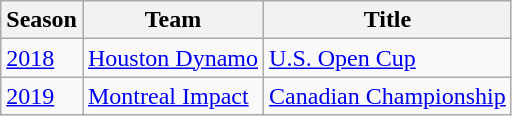<table class="wikitable">
<tr>
<th>Season</th>
<th>Team</th>
<th>Title</th>
</tr>
<tr>
<td><a href='#'>2018</a></td>
<td> <a href='#'>Houston Dynamo</a></td>
<td><a href='#'>U.S. Open Cup</a></td>
</tr>
<tr>
<td><a href='#'>2019</a></td>
<td> <a href='#'>Montreal Impact</a></td>
<td><a href='#'>Canadian Championship</a></td>
</tr>
</table>
